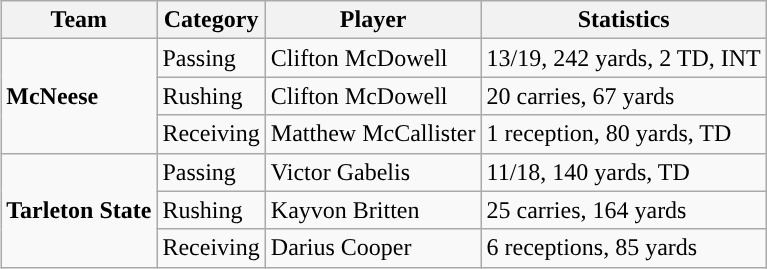<table class="wikitable" style="float: right;">
<tr>
<th>Team</th>
<th>Category</th>
<th>Player</th>
<th>Statistics</th>
</tr>
<tr>
<td rowspan=3><strong>McNeese</strong></td>
<td>Passing</td>
<td>Clifton McDowell</td>
<td>13/19, 242 yards, 2 TD, INT</td>
</tr>
<tr>
<td>Rushing</td>
<td>Clifton McDowell</td>
<td>20 carries, 67 yards</td>
</tr>
<tr>
<td>Receiving</td>
<td>Matthew McCallister</td>
<td>1 reception, 80 yards, TD</td>
</tr>
<tr>
<td rowspan=3><strong>Tarleton State</strong></td>
<td>Passing</td>
<td>Victor Gabelis</td>
<td>11/18, 140 yards, TD</td>
</tr>
<tr>
<td>Rushing</td>
<td>Kayvon Britten</td>
<td>25 carries, 164 yards</td>
</tr>
<tr>
<td>Receiving</td>
<td>Darius Cooper</td>
<td>6 receptions, 85 yards</td>
</tr>
</table>
